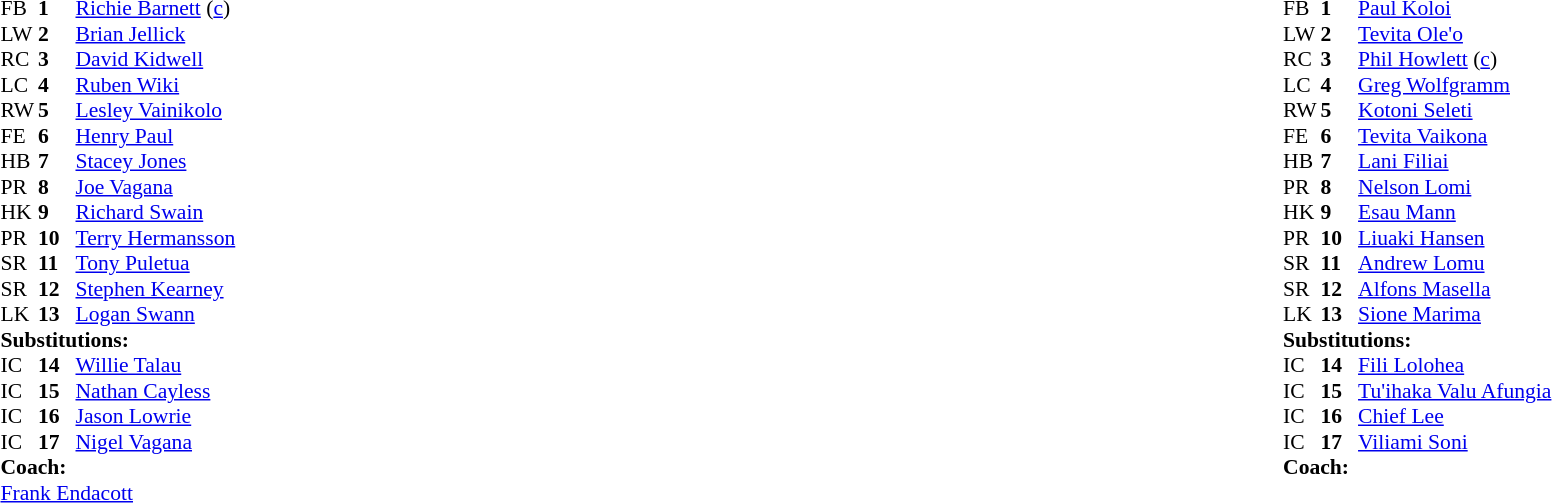<table width="100%">
<tr>
<td valign="top" width="50%"><br><table style="font-size: 90%" cellspacing="0" cellpadding="0">
<tr>
<th width="25"></th>
<th width="25"></th>
</tr>
<tr>
<td>FB</td>
<td><strong>1</strong></td>
<td><a href='#'>Richie Barnett</a> (<a href='#'>c</a>)</td>
</tr>
<tr>
<td>LW</td>
<td><strong>2</strong></td>
<td><a href='#'>Brian Jellick</a></td>
</tr>
<tr>
<td>RC</td>
<td><strong>3</strong></td>
<td><a href='#'>David Kidwell</a></td>
</tr>
<tr>
<td>LC</td>
<td><strong>4</strong></td>
<td><a href='#'>Ruben Wiki</a></td>
</tr>
<tr>
<td>RW</td>
<td><strong>5</strong></td>
<td><a href='#'>Lesley Vainikolo</a></td>
</tr>
<tr>
<td>FE</td>
<td><strong>6</strong></td>
<td><a href='#'>Henry Paul</a></td>
</tr>
<tr>
<td>HB</td>
<td><strong>7</strong></td>
<td><a href='#'>Stacey Jones</a></td>
</tr>
<tr>
<td>PR</td>
<td><strong>8</strong></td>
<td><a href='#'>Joe Vagana</a></td>
</tr>
<tr>
<td>HK</td>
<td><strong>9</strong></td>
<td><a href='#'>Richard Swain</a></td>
</tr>
<tr>
<td>PR</td>
<td><strong>10</strong></td>
<td><a href='#'>Terry Hermansson</a></td>
</tr>
<tr>
<td>SR</td>
<td><strong>11</strong></td>
<td><a href='#'>Tony Puletua</a></td>
</tr>
<tr>
<td>SR</td>
<td><strong>12</strong></td>
<td><a href='#'>Stephen Kearney</a></td>
</tr>
<tr>
<td>LK</td>
<td><strong>13</strong></td>
<td><a href='#'>Logan Swann</a></td>
</tr>
<tr>
<td colspan=3><strong>Substitutions:</strong></td>
</tr>
<tr>
<td>IC</td>
<td><strong>14</strong></td>
<td><a href='#'>Willie Talau</a></td>
</tr>
<tr>
<td>IC</td>
<td><strong>15</strong></td>
<td><a href='#'>Nathan Cayless</a></td>
</tr>
<tr>
<td>IC</td>
<td><strong>16</strong></td>
<td><a href='#'>Jason Lowrie</a></td>
</tr>
<tr>
<td>IC</td>
<td><strong>17</strong></td>
<td><a href='#'>Nigel Vagana</a></td>
</tr>
<tr>
<td colspan=3><strong>Coach:</strong></td>
</tr>
<tr>
<td colspan="4"> <a href='#'>Frank Endacott</a></td>
</tr>
</table>
</td>
<td valign="top" width="50%"><br><table style="font-size: 90%" cellspacing="0" cellpadding="0" align="center">
<tr>
<th width="25"></th>
<th width="25"></th>
</tr>
<tr>
<td>FB</td>
<td><strong>1</strong></td>
<td><a href='#'>Paul Koloi</a></td>
</tr>
<tr>
<td>LW</td>
<td><strong>2</strong></td>
<td><a href='#'>Tevita Ole'o</a></td>
</tr>
<tr>
<td>RC</td>
<td><strong>3</strong></td>
<td><a href='#'>Phil Howlett</a> (<a href='#'>c</a>)</td>
</tr>
<tr>
<td>LC</td>
<td><strong>4</strong></td>
<td><a href='#'>Greg Wolfgramm</a></td>
</tr>
<tr>
<td>RW</td>
<td><strong>5</strong></td>
<td><a href='#'>Kotoni Seleti</a></td>
</tr>
<tr>
<td>FE</td>
<td><strong>6</strong></td>
<td><a href='#'>Tevita Vaikona</a></td>
</tr>
<tr>
<td>HB</td>
<td><strong>7</strong></td>
<td><a href='#'>Lani Filiai</a></td>
</tr>
<tr>
<td>PR</td>
<td><strong>8</strong></td>
<td><a href='#'>Nelson Lomi</a></td>
</tr>
<tr>
<td>HK</td>
<td><strong>9</strong></td>
<td><a href='#'>Esau Mann</a></td>
</tr>
<tr>
<td>PR</td>
<td><strong>10</strong></td>
<td><a href='#'>Liuaki Hansen</a></td>
</tr>
<tr>
<td>SR</td>
<td><strong>11</strong></td>
<td><a href='#'>Andrew Lomu</a></td>
</tr>
<tr>
<td>SR</td>
<td><strong>12</strong></td>
<td><a href='#'>Alfons Masella</a></td>
</tr>
<tr>
<td>LK</td>
<td><strong>13</strong></td>
<td><a href='#'>Sione Marima</a></td>
</tr>
<tr>
<td colspan=3><strong>Substitutions:</strong></td>
</tr>
<tr>
<td>IC</td>
<td><strong>14</strong></td>
<td><a href='#'>Fili Lolohea</a></td>
</tr>
<tr>
<td>IC</td>
<td><strong>15</strong></td>
<td><a href='#'>Tu'ihaka Valu Afungia</a></td>
</tr>
<tr>
<td>IC</td>
<td><strong>16</strong></td>
<td><a href='#'>Chief Lee</a></td>
</tr>
<tr>
<td>IC</td>
<td><strong>17</strong></td>
<td><a href='#'>Viliami Soni</a></td>
</tr>
<tr>
<td colspan=3><strong>Coach:</strong></td>
</tr>
<tr>
<td colspan="4"></td>
</tr>
</table>
</td>
</tr>
</table>
